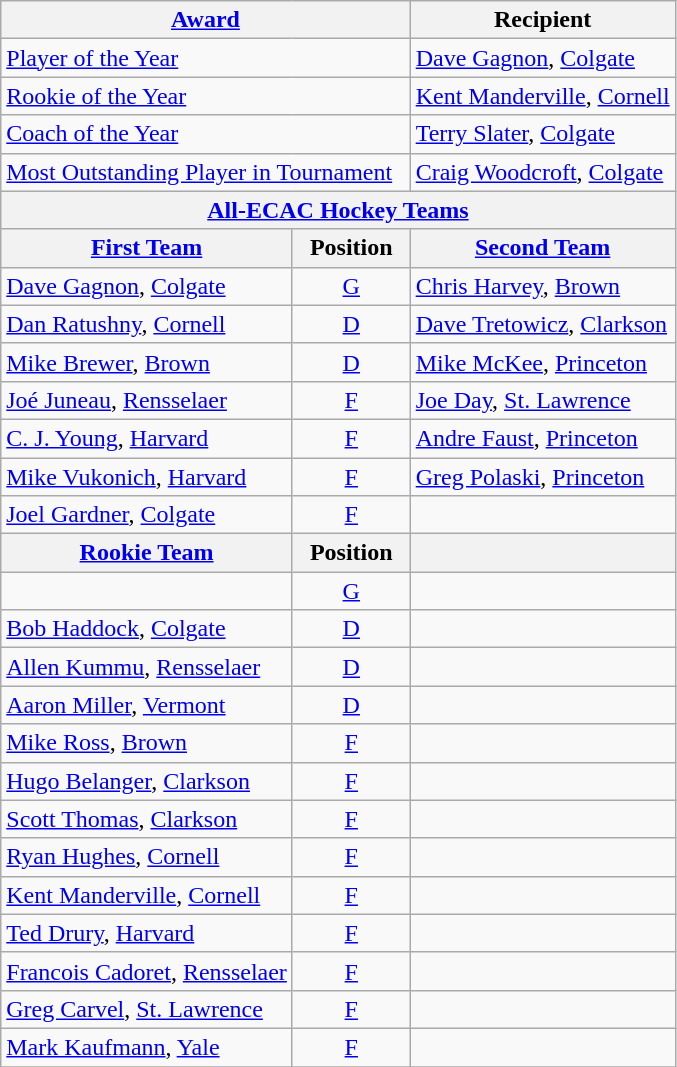<table class="wikitable">
<tr>
<th colspan=2><a href='#'>Award</a></th>
<th>Recipient</th>
</tr>
<tr>
<td colspan=2><a href='#'>Player of the Year</a></td>
<td><a href='#'>Dave Gagnon</a>, <a href='#'>Colgate</a></td>
</tr>
<tr>
<td colspan=2><a href='#'>Rookie of the Year</a></td>
<td><a href='#'>Kent Manderville</a>, <a href='#'>Cornell</a></td>
</tr>
<tr>
<td colspan=2><a href='#'>Coach of the Year</a></td>
<td><a href='#'>Terry Slater</a>, <a href='#'>Colgate</a></td>
</tr>
<tr>
<td colspan=2><a href='#'>Most Outstanding Player in Tournament</a></td>
<td><a href='#'>Craig Woodcroft</a>, <a href='#'>Colgate</a></td>
</tr>
<tr>
<th colspan=3><a href='#'>All-ECAC Hockey Teams</a></th>
</tr>
<tr>
<th><a href='#'>First Team</a></th>
<th>  Position  </th>
<th><a href='#'>Second Team</a></th>
</tr>
<tr>
<td><a href='#'>Dave Gagnon</a>, <a href='#'>Colgate</a></td>
<td align=center><a href='#'>G</a></td>
<td><a href='#'>Chris Harvey</a>, <a href='#'>Brown</a></td>
</tr>
<tr>
<td><a href='#'>Dan Ratushny</a>, <a href='#'>Cornell</a></td>
<td align=center><a href='#'>D</a></td>
<td><a href='#'>Dave Tretowicz</a>, <a href='#'>Clarkson</a></td>
</tr>
<tr>
<td><a href='#'>Mike Brewer</a>, <a href='#'>Brown</a></td>
<td align=center><a href='#'>D</a></td>
<td><a href='#'>Mike McKee</a>, <a href='#'>Princeton</a></td>
</tr>
<tr>
<td><a href='#'>Joé Juneau</a>, <a href='#'>Rensselaer</a></td>
<td align=center><a href='#'>F</a></td>
<td><a href='#'>Joe Day</a>, <a href='#'>St. Lawrence</a></td>
</tr>
<tr>
<td><a href='#'>C. J. Young</a>, <a href='#'>Harvard</a></td>
<td align=center><a href='#'>F</a></td>
<td><a href='#'>Andre Faust</a>, <a href='#'>Princeton</a></td>
</tr>
<tr>
<td><a href='#'>Mike Vukonich</a>, <a href='#'>Harvard</a></td>
<td align=center><a href='#'>F</a></td>
<td><a href='#'>Greg Polaski</a>, <a href='#'>Princeton</a></td>
</tr>
<tr>
<td><a href='#'>Joel Gardner</a>, <a href='#'>Colgate</a></td>
<td align=center><a href='#'>F</a></td>
<td></td>
</tr>
<tr>
<th><a href='#'>Rookie Team</a></th>
<th>  Position  </th>
<th></th>
</tr>
<tr>
<td></td>
<td align=center><a href='#'>G</a></td>
<td></td>
</tr>
<tr>
<td><a href='#'>Bob Haddock</a>, <a href='#'>Colgate</a></td>
<td align=center><a href='#'>D</a></td>
<td></td>
</tr>
<tr>
<td><a href='#'>Allen Kummu</a>, <a href='#'>Rensselaer</a></td>
<td align=center><a href='#'>D</a></td>
<td></td>
</tr>
<tr>
<td><a href='#'>Aaron Miller</a>, <a href='#'>Vermont</a></td>
<td align=center><a href='#'>D</a></td>
<td></td>
</tr>
<tr>
<td><a href='#'>Mike Ross</a>, <a href='#'>Brown</a></td>
<td align=center><a href='#'>F</a></td>
<td></td>
</tr>
<tr>
<td><a href='#'>Hugo Belanger</a>, <a href='#'>Clarkson</a></td>
<td align=center><a href='#'>F</a></td>
<td></td>
</tr>
<tr>
<td><a href='#'>Scott Thomas</a>, <a href='#'>Clarkson</a></td>
<td align=center><a href='#'>F</a></td>
<td></td>
</tr>
<tr>
<td><a href='#'>Ryan Hughes</a>, <a href='#'>Cornell</a></td>
<td align=center><a href='#'>F</a></td>
<td></td>
</tr>
<tr>
<td><a href='#'>Kent Manderville</a>, <a href='#'>Cornell</a></td>
<td align=center><a href='#'>F</a></td>
<td></td>
</tr>
<tr>
<td><a href='#'>Ted Drury</a>, <a href='#'>Harvard</a></td>
<td align=center><a href='#'>F</a></td>
<td></td>
</tr>
<tr>
<td><a href='#'>Francois Cadoret</a>, <a href='#'>Rensselaer</a></td>
<td align=center><a href='#'>F</a></td>
<td></td>
</tr>
<tr>
<td><a href='#'>Greg Carvel</a>, <a href='#'>St. Lawrence</a></td>
<td align=center><a href='#'>F</a></td>
<td></td>
</tr>
<tr>
<td><a href='#'>Mark Kaufmann</a>, <a href='#'>Yale</a></td>
<td align=center><a href='#'>F</a></td>
<td></td>
</tr>
<tr>
</tr>
</table>
